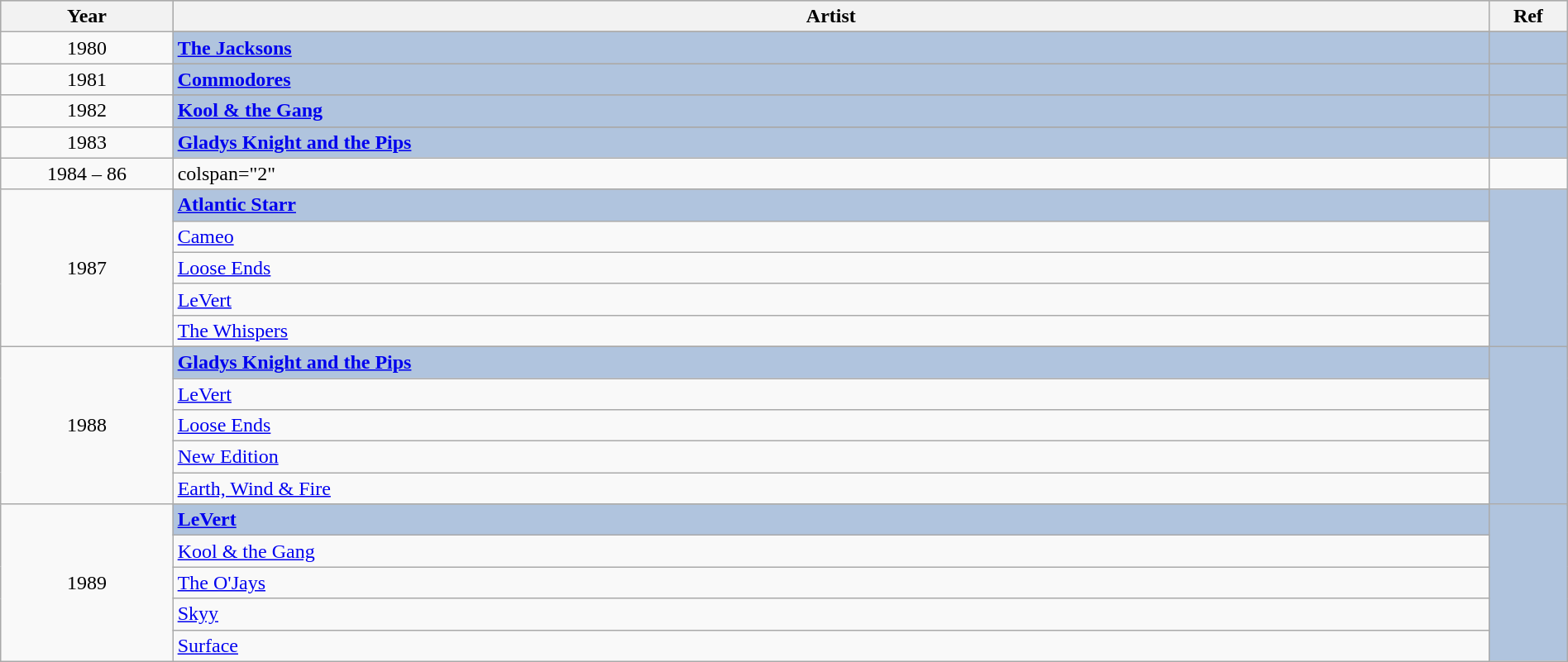<table class="wikitable" style="width:100%;">
<tr style="background:#bebebe;">
<th style="width:11%;">Year</th>
<th style="width:84%;">Artist</th>
<th style="width:5%;">Ref</th>
</tr>
<tr>
<td rowspan="2" align="center">1980</td>
</tr>
<tr style="background:#B0C4DE">
<td><strong><a href='#'>The Jacksons</a></strong></td>
<td align="center"></td>
</tr>
<tr>
<td rowspan="2" align="center">1981</td>
</tr>
<tr style="background:#B0C4DE">
<td><strong><a href='#'>Commodores</a></strong></td>
<td align="center"></td>
</tr>
<tr>
<td rowspan="2" align="center">1982</td>
</tr>
<tr style="background:#B0C4DE">
<td><strong><a href='#'>Kool & the Gang</a></strong></td>
<td align="center"></td>
</tr>
<tr>
<td rowspan="2" align="center">1983</td>
</tr>
<tr style="background:#B0C4DE">
<td><strong><a href='#'>Gladys Knight and the Pips</a></strong></td>
<td align="center"></td>
</tr>
<tr>
<td align="center">1984 – 86</td>
<td>colspan="2" </td>
</tr>
<tr>
<td rowspan="6" align="center">1987</td>
</tr>
<tr style="background:#B0C4DE">
<td><strong><a href='#'>Atlantic Starr</a></strong></td>
<td rowspan="6" align="center"></td>
</tr>
<tr>
<td><a href='#'>Cameo</a></td>
</tr>
<tr>
<td><a href='#'>Loose Ends</a></td>
</tr>
<tr>
<td><a href='#'>LeVert</a></td>
</tr>
<tr>
<td><a href='#'>The Whispers</a></td>
</tr>
<tr>
<td rowspan="6" align="center">1988</td>
</tr>
<tr style="background:#B0C4DE">
<td><strong><a href='#'>Gladys Knight and the Pips</a></strong></td>
<td rowspan="6" align="center"></td>
</tr>
<tr>
<td><a href='#'>LeVert</a></td>
</tr>
<tr>
<td><a href='#'>Loose Ends</a></td>
</tr>
<tr>
<td><a href='#'>New Edition</a></td>
</tr>
<tr>
<td><a href='#'>Earth, Wind & Fire</a></td>
</tr>
<tr>
<td rowspan="6" align="center">1989</td>
</tr>
<tr style="background:#B0C4DE">
<td><strong><a href='#'>LeVert</a></strong></td>
<td rowspan="6" align="center"></td>
</tr>
<tr>
<td><a href='#'>Kool & the Gang</a></td>
</tr>
<tr>
<td><a href='#'>The O'Jays</a></td>
</tr>
<tr>
<td><a href='#'>Skyy</a></td>
</tr>
<tr>
<td><a href='#'>Surface</a></td>
</tr>
</table>
